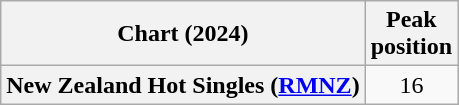<table class="wikitable sortable plainrowheaders" style="text-align:center">
<tr>
<th scope="col">Chart (2024)</th>
<th scope="col">Peak<br>position</th>
</tr>
<tr>
<th scope="row">New Zealand Hot Singles (<a href='#'>RMNZ</a>)</th>
<td>16</td>
</tr>
</table>
